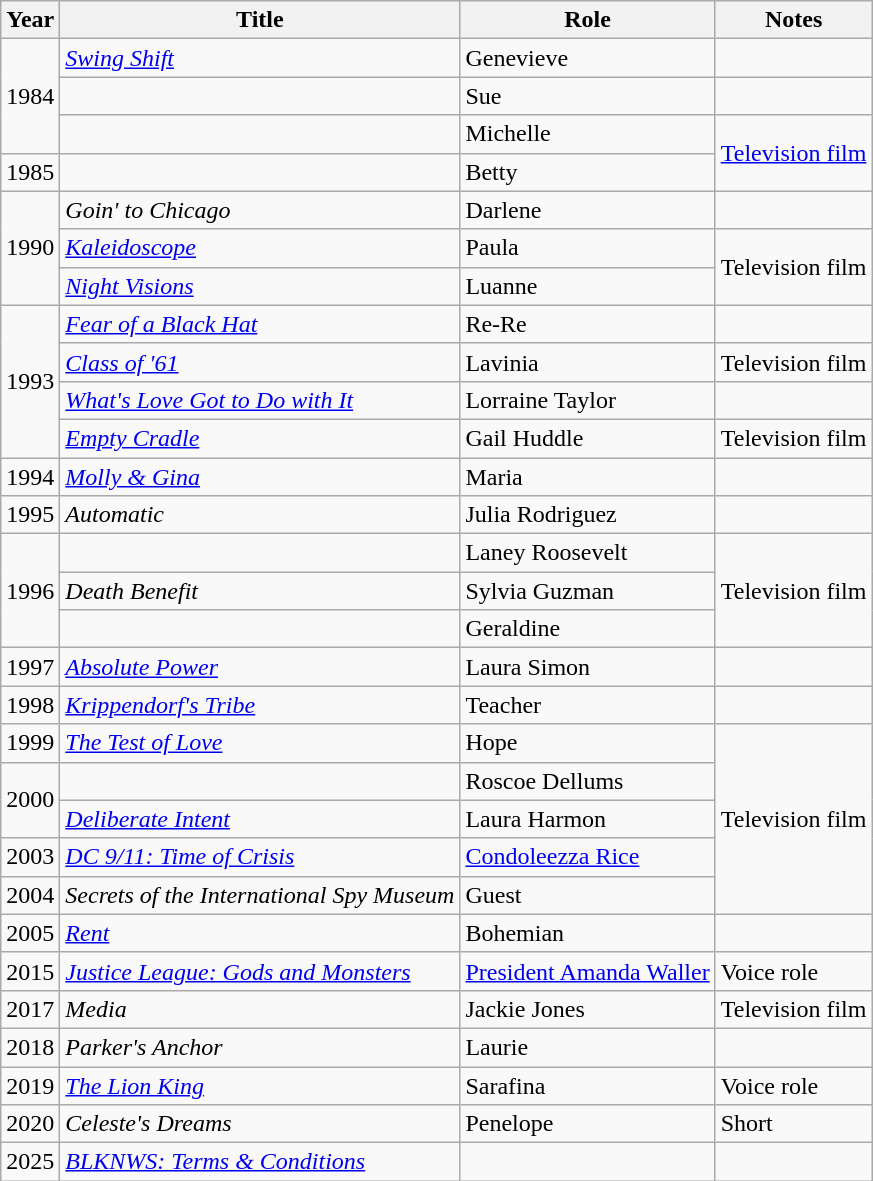<table class="wikitable sortable">
<tr>
<th>Year</th>
<th>Title</th>
<th>Role</th>
<th class="unsortable">Notes</th>
</tr>
<tr>
<td rowspan="3">1984</td>
<td><em><a href='#'>Swing Shift</a></em></td>
<td>Genevieve</td>
<td></td>
</tr>
<tr>
<td><em></em></td>
<td>Sue</td>
<td></td>
</tr>
<tr>
<td><em></em></td>
<td>Michelle</td>
<td rowspan="2"><a href='#'>Television film</a></td>
</tr>
<tr>
<td>1985</td>
<td><em></em></td>
<td>Betty</td>
</tr>
<tr>
<td rowspan="3">1990</td>
<td><em>Goin' to Chicago</em></td>
<td>Darlene</td>
<td></td>
</tr>
<tr>
<td><em><a href='#'>Kaleidoscope</a></em></td>
<td>Paula</td>
<td rowspan="2">Television film</td>
</tr>
<tr>
<td><em><a href='#'>Night Visions</a></em></td>
<td>Luanne</td>
</tr>
<tr>
<td rowspan="4">1993</td>
<td><em><a href='#'>Fear of a Black Hat</a></em></td>
<td>Re-Re</td>
<td></td>
</tr>
<tr>
<td><em><a href='#'>Class of '61</a></em></td>
<td>Lavinia</td>
<td>Television film</td>
</tr>
<tr>
<td><em><a href='#'>What's Love Got to Do with It</a></em></td>
<td>Lorraine Taylor</td>
<td></td>
</tr>
<tr>
<td><em><a href='#'>Empty Cradle</a></em></td>
<td>Gail Huddle</td>
<td>Television film</td>
</tr>
<tr>
<td>1994</td>
<td><em><a href='#'>Molly & Gina</a></em></td>
<td>Maria</td>
<td></td>
</tr>
<tr>
<td>1995</td>
<td><em>Automatic</em></td>
<td>Julia Rodriguez</td>
<td></td>
</tr>
<tr>
<td rowspan="3">1996</td>
<td><em></em></td>
<td>Laney Roosevelt</td>
<td rowspan="3">Television film</td>
</tr>
<tr>
<td><em>Death Benefit</em></td>
<td>Sylvia Guzman</td>
</tr>
<tr>
<td><em></em></td>
<td>Geraldine</td>
</tr>
<tr>
<td>1997</td>
<td><em><a href='#'>Absolute Power</a></em></td>
<td>Laura Simon</td>
<td></td>
</tr>
<tr>
<td>1998</td>
<td><em><a href='#'>Krippendorf's Tribe</a></em></td>
<td>Teacher</td>
<td></td>
</tr>
<tr>
<td>1999</td>
<td><em><a href='#'>The Test of Love</a></em></td>
<td>Hope</td>
<td rowspan="5">Television film</td>
</tr>
<tr>
<td rowspan="2">2000</td>
<td><em></em></td>
<td>Roscoe Dellums</td>
</tr>
<tr>
<td><em><a href='#'>Deliberate Intent</a></em></td>
<td>Laura Harmon</td>
</tr>
<tr>
<td>2003</td>
<td><em><a href='#'>DC 9/11: Time of Crisis</a></em></td>
<td><a href='#'>Condoleezza Rice</a></td>
</tr>
<tr>
<td>2004</td>
<td><em>Secrets of the International Spy Museum</em></td>
<td>Guest</td>
</tr>
<tr>
<td>2005</td>
<td><em><a href='#'>Rent</a></em></td>
<td>Bohemian</td>
<td></td>
</tr>
<tr>
<td>2015</td>
<td><em><a href='#'>Justice League: Gods and Monsters</a></em></td>
<td><a href='#'>President Amanda Waller</a></td>
<td>Voice role</td>
</tr>
<tr>
<td>2017</td>
<td><em>Media</em></td>
<td>Jackie Jones</td>
<td>Television film</td>
</tr>
<tr>
<td>2018</td>
<td><em>Parker's Anchor</em></td>
<td>Laurie</td>
<td></td>
</tr>
<tr>
<td>2019</td>
<td><em><a href='#'>The Lion King</a></em></td>
<td>Sarafina</td>
<td>Voice role</td>
</tr>
<tr>
<td>2020</td>
<td><em>Celeste's Dreams</em></td>
<td>Penelope</td>
<td>Short</td>
</tr>
<tr>
<td>2025</td>
<td><em><a href='#'>BLKNWS: Terms & Conditions</a></em></td>
<td></td>
<td></td>
</tr>
</table>
